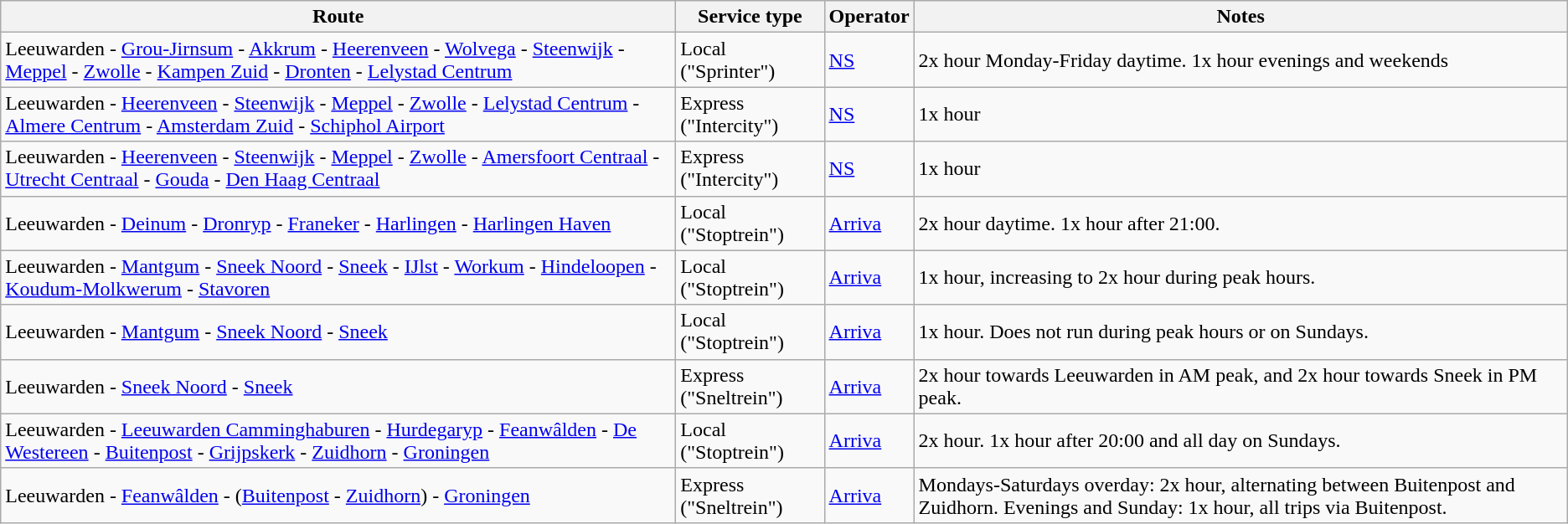<table class="wikitable">
<tr>
<th>Route</th>
<th>Service type</th>
<th>Operator</th>
<th>Notes</th>
</tr>
<tr>
<td>Leeuwarden - <a href='#'>Grou-Jirnsum</a> - <a href='#'>Akkrum</a> - <a href='#'>Heerenveen</a> - <a href='#'>Wolvega</a> - <a href='#'>Steenwijk</a> - <a href='#'>Meppel</a> - <a href='#'>Zwolle</a> - <a href='#'>Kampen Zuid</a> - <a href='#'>Dronten</a> - <a href='#'>Lelystad Centrum</a></td>
<td>Local ("Sprinter")</td>
<td><a href='#'>NS</a></td>
<td>2x hour Monday-Friday daytime. 1x hour evenings and weekends</td>
</tr>
<tr>
<td>Leeuwarden - <a href='#'>Heerenveen</a> - <a href='#'>Steenwijk</a> - <a href='#'>Meppel</a> - <a href='#'>Zwolle</a> - <a href='#'>Lelystad Centrum</a> - <a href='#'>Almere Centrum</a> - <a href='#'>Amsterdam Zuid</a> - <a href='#'>Schiphol Airport</a></td>
<td>Express ("Intercity")</td>
<td><a href='#'>NS</a></td>
<td>1x hour</td>
</tr>
<tr>
<td>Leeuwarden - <a href='#'>Heerenveen</a> - <a href='#'>Steenwijk</a> - <a href='#'>Meppel</a> - <a href='#'>Zwolle</a> - <a href='#'>Amersfoort Centraal</a> - <a href='#'>Utrecht Centraal</a> - <a href='#'>Gouda</a> - <a href='#'>Den Haag Centraal</a></td>
<td>Express ("Intercity")</td>
<td><a href='#'>NS</a></td>
<td>1x hour</td>
</tr>
<tr>
<td>Leeuwarden - <a href='#'>Deinum</a> - <a href='#'>Dronryp</a> - <a href='#'>Franeker</a> - <a href='#'>Harlingen</a> - <a href='#'>Harlingen Haven</a></td>
<td>Local ("Stoptrein")</td>
<td><a href='#'>Arriva</a></td>
<td>2x hour daytime. 1x hour after 21:00.</td>
</tr>
<tr>
<td>Leeuwarden - <a href='#'>Mantgum</a> - <a href='#'>Sneek Noord</a> - <a href='#'>Sneek</a> - <a href='#'>IJlst</a> - <a href='#'>Workum</a> - <a href='#'>Hindeloopen</a> - <a href='#'>Koudum-Molkwerum</a> - <a href='#'>Stavoren</a></td>
<td>Local ("Stoptrein")</td>
<td><a href='#'>Arriva</a></td>
<td>1x hour, increasing to 2x hour during peak hours.</td>
</tr>
<tr>
<td>Leeuwarden - <a href='#'>Mantgum</a> - <a href='#'>Sneek Noord</a> - <a href='#'>Sneek</a></td>
<td>Local ("Stoptrein")</td>
<td><a href='#'>Arriva</a></td>
<td>1x hour. Does not run during peak hours or on Sundays.</td>
</tr>
<tr>
<td>Leeuwarden - <a href='#'>Sneek Noord</a> - <a href='#'>Sneek</a></td>
<td>Express ("Sneltrein")</td>
<td><a href='#'>Arriva</a></td>
<td>2x hour towards Leeuwarden in AM peak, and 2x hour towards Sneek in PM peak.</td>
</tr>
<tr>
<td>Leeuwarden - <a href='#'>Leeuwarden Camminghaburen</a> - <a href='#'>Hurdegaryp</a> - <a href='#'>Feanwâlden</a> - <a href='#'>De Westereen</a> - <a href='#'>Buitenpost</a> - <a href='#'>Grijpskerk</a> - <a href='#'>Zuidhorn</a> - <a href='#'>Groningen</a></td>
<td>Local ("Stoptrein")</td>
<td><a href='#'>Arriva</a></td>
<td>2x hour. 1x hour after 20:00 and all day on Sundays.</td>
</tr>
<tr>
<td>Leeuwarden - <a href='#'>Feanwâlden</a> - (<a href='#'>Buitenpost</a> - <a href='#'>Zuidhorn</a>) - <a href='#'>Groningen</a></td>
<td>Express ("Sneltrein")</td>
<td><a href='#'>Arriva</a></td>
<td>Mondays-Saturdays overday: 2x hour, alternating between Buitenpost and Zuidhorn. Evenings and Sunday: 1x hour, all trips via Buitenpost.</td>
</tr>
</table>
